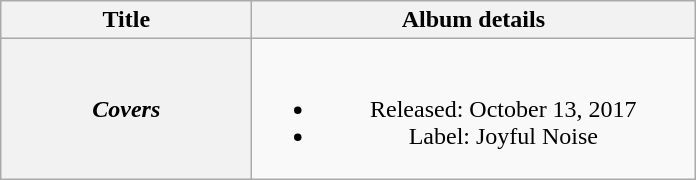<table class="wikitable plainrowheaders" style="text-align:center;">
<tr>
<th scope="col" style="width:10em;">Title</th>
<th scope="col" style="width:18em;">Album details</th>
</tr>
<tr>
<th scope="row"><em>Covers</em></th>
<td><br><ul><li>Released: October 13, 2017</li><li>Label: Joyful Noise</li></ul></td>
</tr>
</table>
